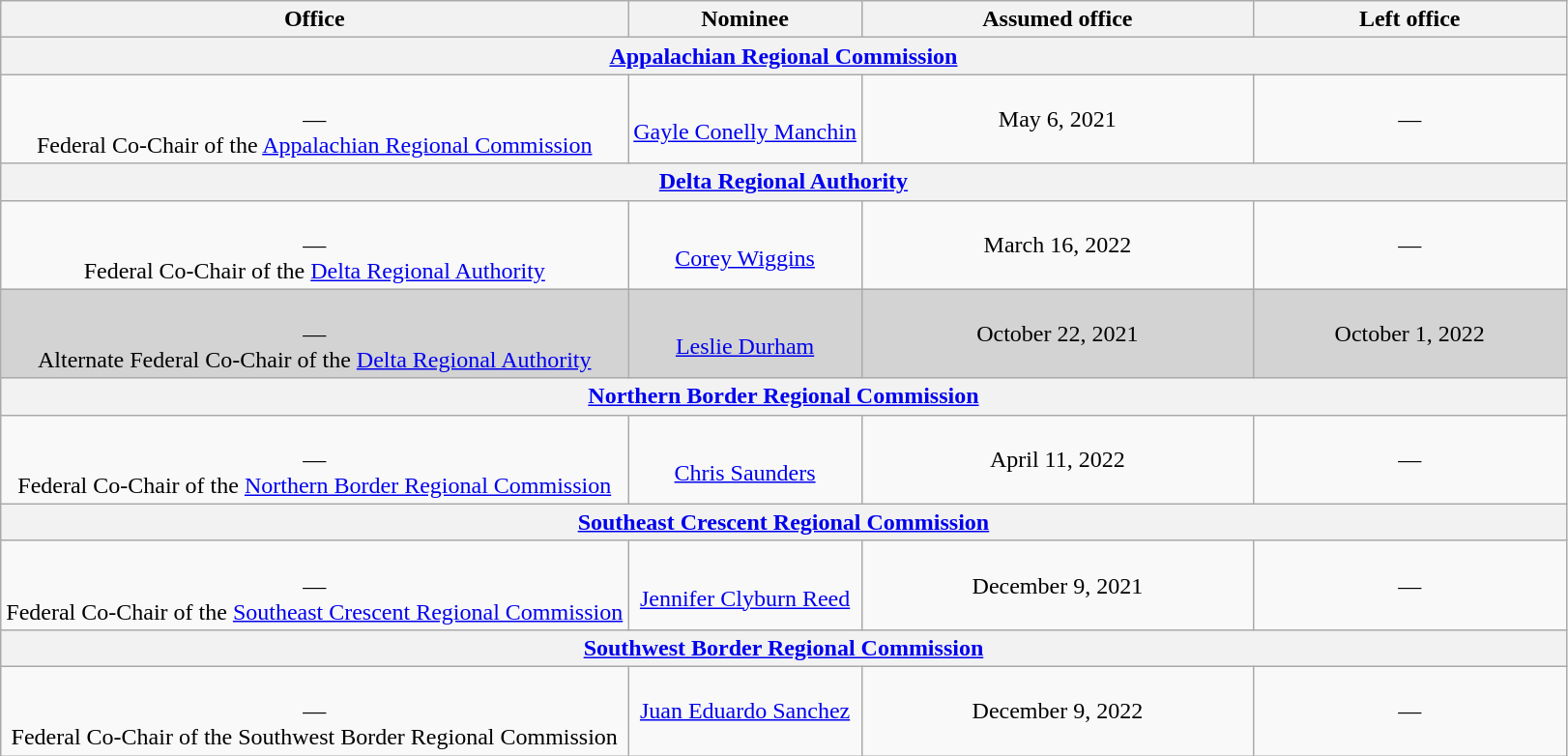<table class="wikitable sortable" style="text-align:center">
<tr>
<th>Office</th>
<th>Nominee</th>
<th style="width:25%;" data-sort-type="date">Assumed office</th>
<th style="width:20%;" data-sort-type="date">Left office</th>
</tr>
<tr>
<th colspan=4><a href='#'>Appalachian Regional Commission</a></th>
</tr>
<tr>
<td><br>—<br>Federal Co-Chair of the <a href='#'>Appalachian Regional Commission</a></td>
<td><br><a href='#'>Gayle Conelly Manchin</a></td>
<td>May 6, 2021<br></td>
<td>—</td>
</tr>
<tr>
<th colspan=4><a href='#'>Delta Regional Authority</a></th>
</tr>
<tr>
<td><br>—<br>Federal Co-Chair of the <a href='#'>Delta Regional Authority</a></td>
<td><br><a href='#'>Corey Wiggins</a></td>
<td>March 16, 2022<br></td>
<td>—</td>
</tr>
<tr style="background:lightgray;">
<td><br>—<br>Alternate Federal Co-Chair of the <a href='#'>Delta Regional Authority</a></td>
<td><br><a href='#'>Leslie Durham</a></td>
<td>October 22, 2021</td>
<td>October 1, 2022</td>
</tr>
<tr>
<th colspan=4><a href='#'>Northern Border Regional Commission</a></th>
</tr>
<tr>
<td><br>—<br>Federal Co-Chair of the <a href='#'>Northern Border Regional Commission</a></td>
<td><br><a href='#'>Chris Saunders</a></td>
<td>April 11, 2022<br></td>
<td>—</td>
</tr>
<tr>
<th colspan=4><a href='#'>Southeast Crescent Regional Commission</a></th>
</tr>
<tr>
<td><br>—<br>Federal Co-Chair of the <a href='#'>Southeast Crescent Regional Commission</a></td>
<td><br><a href='#'>Jennifer Clyburn Reed</a></td>
<td>December 9, 2021<br></td>
<td>—</td>
</tr>
<tr>
<th colspan=4><a href='#'>Southwest Border Regional Commission</a></th>
</tr>
<tr>
<td><br>—<br>Federal Co-Chair of the Southwest Border Regional Commission</td>
<td><a href='#'>Juan Eduardo Sanchez</a></td>
<td>December 9, 2022<br></td>
<td>—</td>
</tr>
</table>
